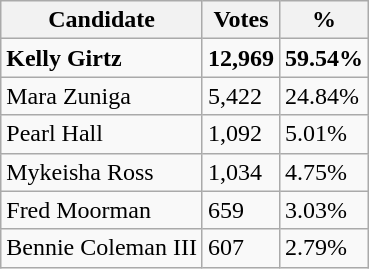<table class="wikitable sortable">
<tr>
<th>Candidate</th>
<th>Votes</th>
<th>%</th>
</tr>
<tr>
<td><strong>Kelly Girtz</strong></td>
<td><strong>12,969</strong></td>
<td><strong>59.54%</strong></td>
</tr>
<tr>
<td>Mara Zuniga</td>
<td>5,422</td>
<td>24.84%</td>
</tr>
<tr>
<td>Pearl Hall</td>
<td>1,092</td>
<td>5.01%</td>
</tr>
<tr>
<td>Mykeisha Ross</td>
<td>1,034</td>
<td>4.75%</td>
</tr>
<tr>
<td>Fred Moorman</td>
<td>659</td>
<td>3.03%</td>
</tr>
<tr>
<td>Bennie Coleman III</td>
<td>607</td>
<td>2.79%</td>
</tr>
</table>
